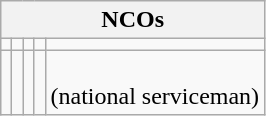<table class="wikitable">
<tr style="text-align:center;">
<th colspan=5>NCOs</th>
</tr>
<tr style="text-align:center;">
<td></td>
<td></td>
<td></td>
<td></td>
<td></td>
</tr>
<tr style="text-align:center;">
<td></td>
<td></td>
<td></td>
<td></td>
<td><br> (national serviceman)</td>
</tr>
</table>
